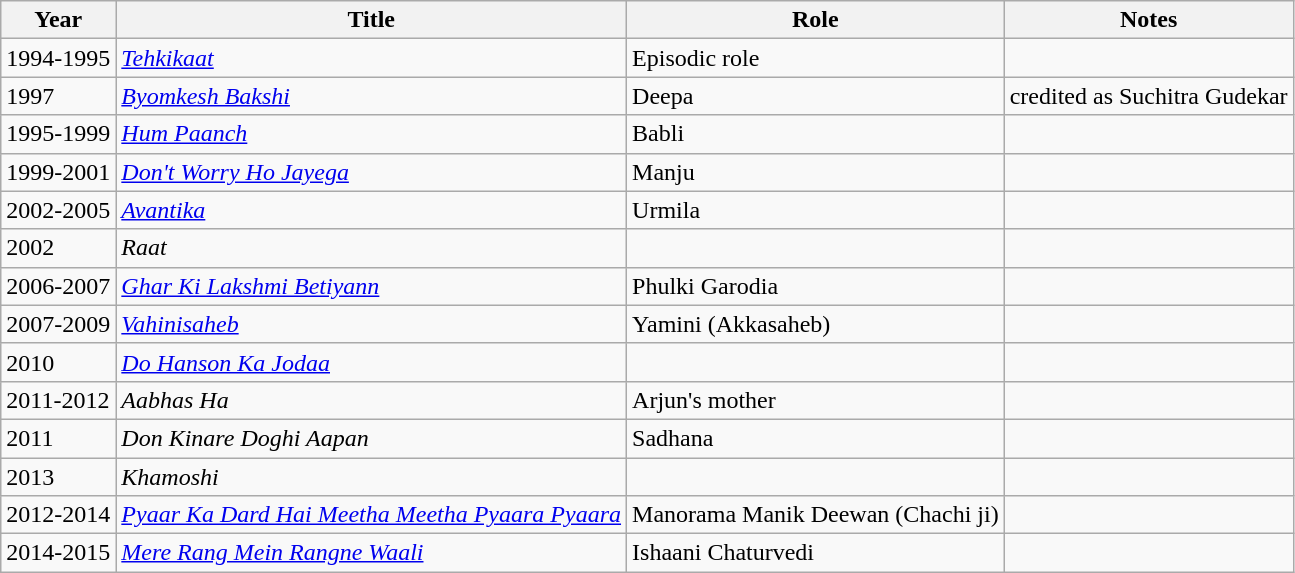<table class="wikitable">
<tr>
<th>Year</th>
<th>Title</th>
<th>Role</th>
<th>Notes</th>
</tr>
<tr>
<td>1994-1995</td>
<td><em><a href='#'>Tehkikaat</a></em></td>
<td>Episodic role</td>
<td></td>
</tr>
<tr>
<td>1997</td>
<td><em><a href='#'>Byomkesh Bakshi</a></em></td>
<td>Deepa</td>
<td>credited as Suchitra Gudekar</td>
</tr>
<tr>
<td>1995-1999</td>
<td><em><a href='#'>Hum Paanch</a></em></td>
<td>Babli</td>
<td></td>
</tr>
<tr>
<td>1999-2001</td>
<td><em><a href='#'>Don't Worry Ho Jayega</a></em></td>
<td>Manju</td>
<td></td>
</tr>
<tr>
<td>2002-2005</td>
<td><em><a href='#'>Avantika</a></em></td>
<td>Urmila</td>
<td></td>
</tr>
<tr>
<td>2002</td>
<td><em>Raat</em></td>
<td></td>
<td></td>
</tr>
<tr>
<td>2006-2007</td>
<td><em><a href='#'>Ghar Ki Lakshmi Betiyann</a></em></td>
<td>Phulki Garodia</td>
<td></td>
</tr>
<tr>
<td>2007-2009</td>
<td><em><a href='#'>Vahinisaheb</a></em></td>
<td>Yamini (Akkasaheb)</td>
<td></td>
</tr>
<tr>
<td>2010</td>
<td><em><a href='#'>Do Hanson Ka Jodaa</a></em></td>
<td></td>
<td></td>
</tr>
<tr>
<td>2011-2012</td>
<td><em>Aabhas Ha</em></td>
<td>Arjun's mother</td>
<td></td>
</tr>
<tr>
<td>2011</td>
<td><em>Don Kinare Doghi Aapan</em></td>
<td>Sadhana</td>
<td></td>
</tr>
<tr>
<td>2013</td>
<td><em>Khamoshi</em></td>
<td></td>
<td></td>
</tr>
<tr>
<td>2012-2014</td>
<td><em><a href='#'>Pyaar Ka Dard Hai Meetha Meetha Pyaara Pyaara</a></em></td>
<td>Manorama Manik Deewan (Chachi ji)</td>
<td></td>
</tr>
<tr>
<td>2014-2015</td>
<td><em><a href='#'>Mere Rang Mein Rangne Waali</a></em></td>
<td>Ishaani Chaturvedi</td>
<td></td>
</tr>
</table>
